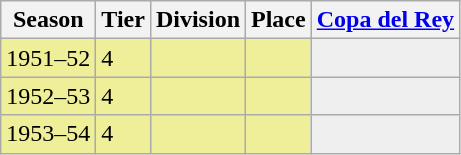<table class="wikitable">
<tr style="background:#f0f6fa;">
<th>Season</th>
<th>Tier</th>
<th>Division</th>
<th>Place</th>
<th><a href='#'>Copa del Rey</a></th>
</tr>
<tr>
<td style="background:#EFEF99;">1951–52</td>
<td style="background:#EFEF99;">4</td>
<td style="background:#EFEF99;"></td>
<td style="background:#EFEF99;"></td>
<th style="background:#efefef;"></th>
</tr>
<tr>
<td style="background:#EFEF99;">1952–53</td>
<td style="background:#EFEF99;">4</td>
<td style="background:#EFEF99;"></td>
<td style="background:#EFEF99;"></td>
<th style="background:#efefef;"></th>
</tr>
<tr>
<td style="background:#EFEF99;">1953–54</td>
<td style="background:#EFEF99;">4</td>
<td style="background:#EFEF99;"></td>
<td style="background:#EFEF99;"></td>
<th style="background:#efefef;"></th>
</tr>
</table>
